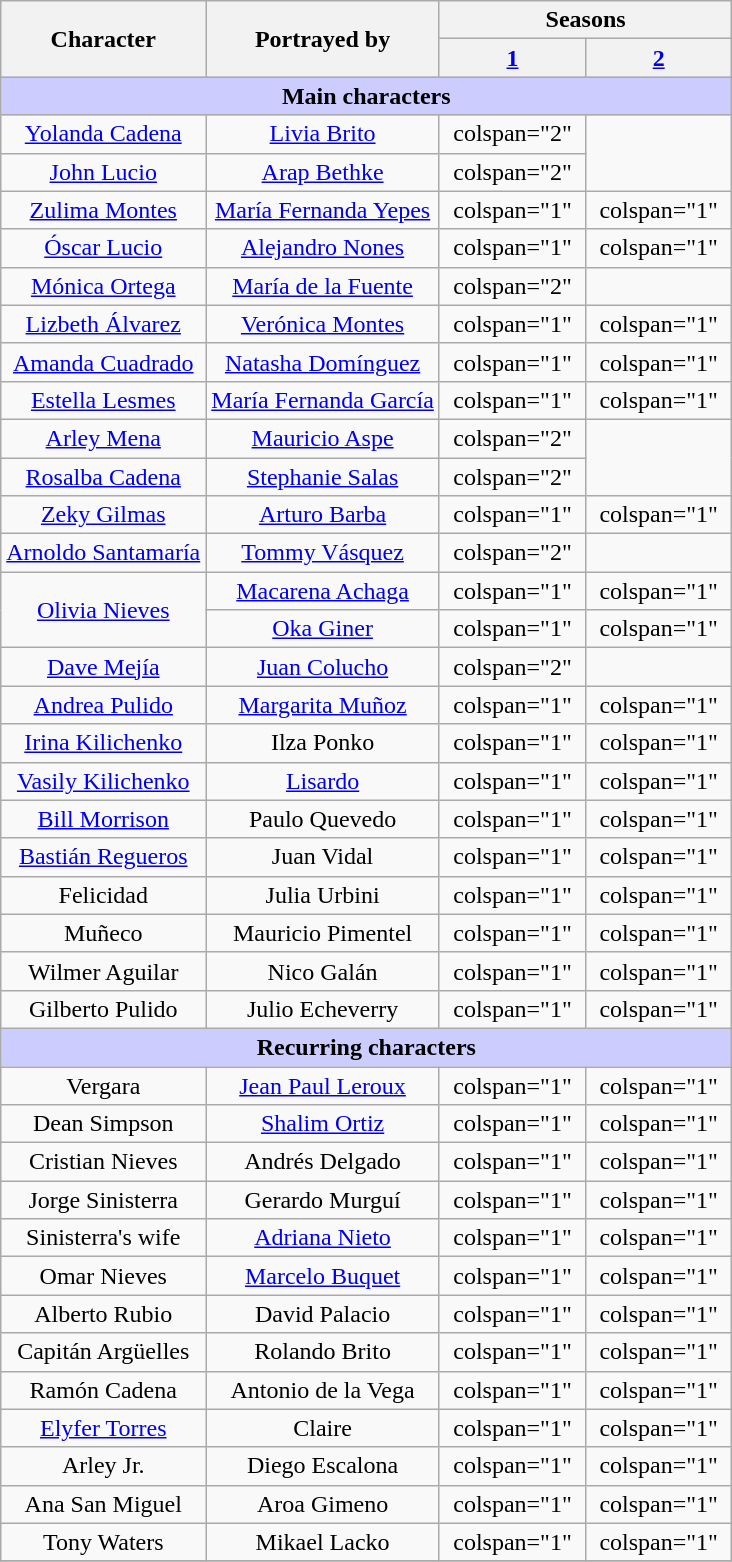<table class="wikitable" style="text-align:center; width:auto">
<tr>
<th scope="col" rowspan="2">Character</th>
<th scope="col" rowspan="2">Portrayed by</th>
<th scope="col" colspan="2">Seasons</th>
</tr>
<tr>
<th scope="col" style="width:20%;"><a href='#'>1</a></th>
<th scope="col" style="width:20%;"><a href='#'>2</a></th>
</tr>
<tr>
<th colspan="5" style="background-color:#ccccff;">Main characters</th>
</tr>
<tr>
<td><a href='#'>Yolanda Cadena</a></td>
<td><a href='#'>Livia Brito</a></td>
<td>colspan="2" </td>
</tr>
<tr>
<td><a href='#'>John Lucio</a></td>
<td><a href='#'>Arap Bethke</a></td>
<td>colspan="2" </td>
</tr>
<tr>
<td><a href='#'>Zulima Montes</a></td>
<td><a href='#'>María Fernanda Yepes</a></td>
<td>colspan="1" </td>
<td>colspan="1" </td>
</tr>
<tr>
<td><a href='#'>Óscar Lucio</a></td>
<td><a href='#'>Alejandro Nones</a></td>
<td>colspan="1" </td>
<td>colspan="1" </td>
</tr>
<tr>
<td><a href='#'>Mónica Ortega</a></td>
<td><a href='#'>María de la Fuente</a></td>
<td>colspan="2" </td>
</tr>
<tr>
<td><a href='#'>Lizbeth Álvarez</a></td>
<td><a href='#'>Verónica Montes</a></td>
<td>colspan="1" </td>
<td>colspan="1" </td>
</tr>
<tr>
<td><a href='#'>Amanda Cuadrado</a></td>
<td><a href='#'>Natasha Domínguez</a></td>
<td>colspan="1" </td>
<td>colspan="1" </td>
</tr>
<tr>
<td><a href='#'>Estella Lesmes</a></td>
<td><a href='#'>María Fernanda García</a></td>
<td>colspan="1" </td>
<td>colspan="1" </td>
</tr>
<tr>
<td><a href='#'>Arley Mena</a></td>
<td><a href='#'>Mauricio Aspe</a></td>
<td>colspan="2" </td>
</tr>
<tr>
<td><a href='#'>Rosalba Cadena</a></td>
<td><a href='#'>Stephanie Salas</a></td>
<td>colspan="2" </td>
</tr>
<tr>
<td><a href='#'>Zeky Gilmas</a></td>
<td><a href='#'>Arturo Barba</a></td>
<td>colspan="1" </td>
<td>colspan="1" </td>
</tr>
<tr>
<td><a href='#'>Arnoldo Santamaría</a></td>
<td><a href='#'>Tommy Vásquez</a></td>
<td>colspan="2" </td>
</tr>
<tr>
<td rowspan="2"><a href='#'>Olivia Nieves</a></td>
<td><a href='#'>Macarena Achaga</a></td>
<td>colspan="1" </td>
<td>colspan="1" </td>
</tr>
<tr>
<td><a href='#'>Oka Giner</a></td>
<td>colspan="1" </td>
<td>colspan="1" </td>
</tr>
<tr>
<td><a href='#'>Dave Mejía</a></td>
<td><a href='#'>Juan Colucho</a></td>
<td>colspan="2" </td>
</tr>
<tr>
<td><a href='#'>Andrea Pulido</a></td>
<td><a href='#'>Margarita Muñoz</a></td>
<td>colspan="1" </td>
<td>colspan="1" </td>
</tr>
<tr>
<td><a href='#'>Irina Kilichenko</a></td>
<td>Ilza Ponko</td>
<td>colspan="1" </td>
<td>colspan="1" </td>
</tr>
<tr>
<td><a href='#'>Vasily Kilichenko</a></td>
<td><a href='#'>Lisardo</a></td>
<td>colspan="1" </td>
<td>colspan="1" </td>
</tr>
<tr>
<td><a href='#'>Bill Morrison</a></td>
<td>Paulo Quevedo</td>
<td>colspan="1" </td>
<td>colspan="1" </td>
</tr>
<tr>
<td><a href='#'>Bastián Regueros</a></td>
<td>Juan Vidal</td>
<td>colspan="1" </td>
<td>colspan="1" </td>
</tr>
<tr>
<td>Felicidad</td>
<td>Julia Urbini</td>
<td>colspan="1" </td>
<td>colspan="1" </td>
</tr>
<tr>
<td>Muñeco</td>
<td>Mauricio Pimentel</td>
<td>colspan="1" </td>
<td>colspan="1" </td>
</tr>
<tr>
<td>Wilmer Aguilar</td>
<td>Nico Galán</td>
<td>colspan="1" </td>
<td>colspan="1" </td>
</tr>
<tr>
<td>Gilberto Pulido</td>
<td>Julio Echeverry</td>
<td>colspan="1" </td>
<td>colspan="1" </td>
</tr>
<tr>
<th colspan="5" style="background-color:#ccccff;">Recurring characters</th>
</tr>
<tr>
<td>Vergara</td>
<td><a href='#'>Jean Paul Leroux</a></td>
<td>colspan="1" </td>
<td>colspan="1" </td>
</tr>
<tr>
<td>Dean Simpson</td>
<td><a href='#'>Shalim Ortiz</a></td>
<td>colspan="1" </td>
<td>colspan="1" </td>
</tr>
<tr>
<td>Cristian Nieves</td>
<td>Andrés Delgado</td>
<td>colspan="1" </td>
<td>colspan="1" </td>
</tr>
<tr>
<td>Jorge Sinisterra</td>
<td>Gerardo Murguí</td>
<td>colspan="1" </td>
<td>colspan="1" </td>
</tr>
<tr>
<td>Sinisterra's wife</td>
<td><a href='#'>Adriana Nieto</a></td>
<td>colspan="1" </td>
<td>colspan="1" </td>
</tr>
<tr>
<td>Omar Nieves</td>
<td><a href='#'>Marcelo Buquet</a></td>
<td>colspan="1" </td>
<td>colspan="1" </td>
</tr>
<tr>
<td>Alberto Rubio</td>
<td>David Palacio</td>
<td>colspan="1" </td>
<td>colspan="1" </td>
</tr>
<tr>
<td>Capitán Argüelles</td>
<td>Rolando Brito</td>
<td>colspan="1" </td>
<td>colspan="1" </td>
</tr>
<tr>
<td>Ramón Cadena</td>
<td>Antonio de la Vega</td>
<td>colspan="1" </td>
<td>colspan="1" </td>
</tr>
<tr>
<td><a href='#'>Elyfer Torres</a></td>
<td>Claire</td>
<td>colspan="1" </td>
<td>colspan="1" </td>
</tr>
<tr>
<td>Arley Jr.</td>
<td>Diego Escalona</td>
<td>colspan="1" </td>
<td>colspan="1" </td>
</tr>
<tr>
<td>Ana San Miguel</td>
<td>Aroa Gimeno</td>
<td>colspan="1" </td>
<td>colspan="1" </td>
</tr>
<tr>
<td>Tony Waters</td>
<td>Mikael Lacko</td>
<td>colspan="1" </td>
<td>colspan="1" </td>
</tr>
<tr>
</tr>
</table>
